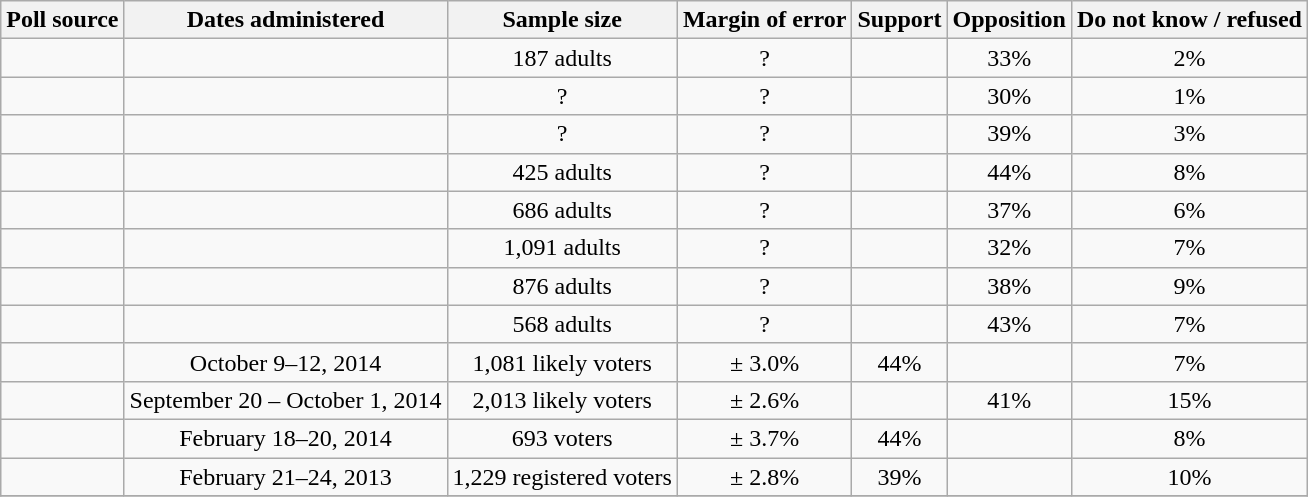<table class="wikitable" style="text-align: center">
<tr>
<th>Poll source</th>
<th>Dates administered</th>
<th>Sample size</th>
<th>Margin of error</th>
<th>Support</th>
<th>Opposition</th>
<th>Do not know / refused</th>
</tr>
<tr>
<td></td>
<td></td>
<td>187 adults</td>
<td>?</td>
<td></td>
<td>33%</td>
<td>2%</td>
</tr>
<tr>
<td></td>
<td></td>
<td>?</td>
<td>?</td>
<td></td>
<td>30%</td>
<td>1%</td>
</tr>
<tr>
<td></td>
<td></td>
<td>?</td>
<td>?</td>
<td></td>
<td>39%</td>
<td>3%</td>
</tr>
<tr>
<td></td>
<td></td>
<td>425 adults</td>
<td>?</td>
<td></td>
<td>44%</td>
<td>8%</td>
</tr>
<tr>
<td></td>
<td></td>
<td>686 adults</td>
<td>?</td>
<td></td>
<td>37%</td>
<td>6%</td>
</tr>
<tr>
<td></td>
<td></td>
<td>1,091 adults</td>
<td>?</td>
<td></td>
<td>32%</td>
<td>7%</td>
</tr>
<tr>
<td></td>
<td></td>
<td>876 adults</td>
<td>?</td>
<td></td>
<td>38%</td>
<td>9%</td>
</tr>
<tr>
<td></td>
<td></td>
<td>568 adults</td>
<td>?</td>
<td></td>
<td>43%</td>
<td>7%</td>
</tr>
<tr>
<td></td>
<td>October 9–12, 2014</td>
<td>1,081 likely voters</td>
<td>± 3.0%</td>
<td>44%</td>
<td></td>
<td>7%</td>
</tr>
<tr>
<td align></td>
<td>September 20 – October 1, 2014</td>
<td>2,013 likely voters</td>
<td>± 2.6%</td>
<td></td>
<td>41%</td>
<td>15%</td>
</tr>
<tr>
<td></td>
<td>February 18–20, 2014</td>
<td>693 voters</td>
<td>± 3.7%</td>
<td>44%</td>
<td></td>
<td>8%</td>
</tr>
<tr>
<td></td>
<td>February 21–24, 2013</td>
<td>1,229 registered voters</td>
<td>± 2.8%</td>
<td>39%</td>
<td></td>
<td>10%</td>
</tr>
<tr>
</tr>
</table>
